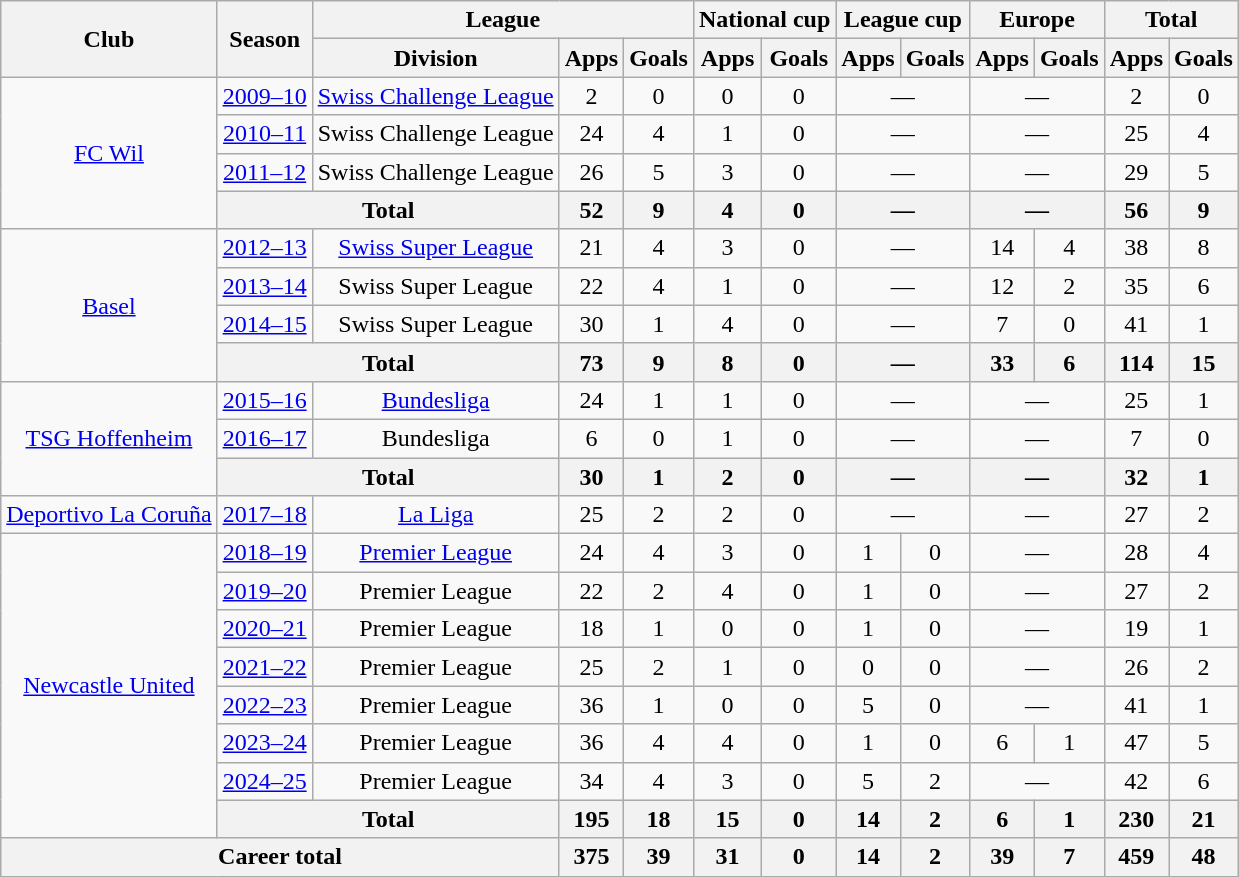<table class="wikitable" style="text-align:center">
<tr>
<th rowspan="2">Club</th>
<th rowspan="2">Season</th>
<th colspan="3">League</th>
<th colspan="2">National cup</th>
<th colspan="2">League cup</th>
<th colspan="2">Europe</th>
<th colspan="2">Total</th>
</tr>
<tr>
<th>Division</th>
<th>Apps</th>
<th>Goals</th>
<th>Apps</th>
<th>Goals</th>
<th>Apps</th>
<th>Goals</th>
<th>Apps</th>
<th>Goals</th>
<th>Apps</th>
<th>Goals</th>
</tr>
<tr>
<td rowspan="4"><a href='#'>FC Wil</a></td>
<td><a href='#'>2009–10</a></td>
<td><a href='#'>Swiss Challenge League</a></td>
<td>2</td>
<td>0</td>
<td>0</td>
<td>0</td>
<td colspan="2">—</td>
<td colspan="2">—</td>
<td>2</td>
<td>0</td>
</tr>
<tr>
<td><a href='#'>2010–11</a></td>
<td>Swiss Challenge League</td>
<td>24</td>
<td>4</td>
<td>1</td>
<td>0</td>
<td colspan="2">—</td>
<td colspan="2">—</td>
<td>25</td>
<td>4</td>
</tr>
<tr>
<td><a href='#'>2011–12</a></td>
<td>Swiss Challenge League</td>
<td>26</td>
<td>5</td>
<td>3</td>
<td>0</td>
<td colspan="2">—</td>
<td colspan="2">—</td>
<td>29</td>
<td>5</td>
</tr>
<tr>
<th colspan="2">Total</th>
<th>52</th>
<th>9</th>
<th>4</th>
<th>0</th>
<th colspan="2">—</th>
<th colspan="2">—</th>
<th>56</th>
<th>9</th>
</tr>
<tr>
<td rowspan="4"><a href='#'>Basel</a></td>
<td><a href='#'>2012–13</a></td>
<td><a href='#'>Swiss Super League</a></td>
<td>21</td>
<td>4</td>
<td>3</td>
<td>0</td>
<td colspan="2">—</td>
<td>14</td>
<td>4</td>
<td>38</td>
<td>8</td>
</tr>
<tr>
<td><a href='#'>2013–14</a></td>
<td>Swiss Super League</td>
<td>22</td>
<td>4</td>
<td>1</td>
<td>0</td>
<td colspan="2">—</td>
<td>12</td>
<td>2</td>
<td>35</td>
<td>6</td>
</tr>
<tr>
<td><a href='#'>2014–15</a></td>
<td>Swiss Super League</td>
<td>30</td>
<td>1</td>
<td>4</td>
<td>0</td>
<td colspan="2">—</td>
<td>7</td>
<td>0</td>
<td>41</td>
<td>1</td>
</tr>
<tr>
<th colspan="2">Total</th>
<th>73</th>
<th>9</th>
<th>8</th>
<th>0</th>
<th colspan="2">—</th>
<th>33</th>
<th>6</th>
<th>114</th>
<th>15</th>
</tr>
<tr>
<td rowspan="3"><a href='#'>TSG Hoffenheim</a></td>
<td><a href='#'>2015–16</a></td>
<td><a href='#'>Bundesliga</a></td>
<td>24</td>
<td>1</td>
<td>1</td>
<td>0</td>
<td colspan="2">—</td>
<td colspan="2">—</td>
<td>25</td>
<td>1</td>
</tr>
<tr>
<td><a href='#'>2016–17</a></td>
<td>Bundesliga</td>
<td>6</td>
<td>0</td>
<td>1</td>
<td>0</td>
<td colspan="2">—</td>
<td colspan="2">—</td>
<td>7</td>
<td>0</td>
</tr>
<tr>
<th colspan="2">Total</th>
<th>30</th>
<th>1</th>
<th>2</th>
<th>0</th>
<th colspan="2">—</th>
<th colspan="2">—</th>
<th>32</th>
<th>1</th>
</tr>
<tr>
<td><a href='#'>Deportivo La Coruña</a></td>
<td><a href='#'>2017–18</a></td>
<td><a href='#'>La Liga</a></td>
<td>25</td>
<td>2</td>
<td>2</td>
<td>0</td>
<td colspan="2">—</td>
<td colspan="2">—</td>
<td>27</td>
<td>2</td>
</tr>
<tr>
<td rowspan="8"><a href='#'>Newcastle United</a></td>
<td><a href='#'>2018–19</a></td>
<td><a href='#'>Premier League</a></td>
<td>24</td>
<td>4</td>
<td>3</td>
<td>0</td>
<td>1</td>
<td>0</td>
<td colspan="2">—</td>
<td>28</td>
<td>4</td>
</tr>
<tr>
<td><a href='#'>2019–20</a></td>
<td>Premier League</td>
<td>22</td>
<td>2</td>
<td>4</td>
<td>0</td>
<td>1</td>
<td>0</td>
<td colspan="2">—</td>
<td>27</td>
<td>2</td>
</tr>
<tr>
<td><a href='#'>2020–21</a></td>
<td>Premier League</td>
<td>18</td>
<td>1</td>
<td>0</td>
<td>0</td>
<td>1</td>
<td>0</td>
<td colspan="2">—</td>
<td>19</td>
<td>1</td>
</tr>
<tr>
<td><a href='#'>2021–22</a></td>
<td>Premier League</td>
<td>25</td>
<td>2</td>
<td>1</td>
<td>0</td>
<td>0</td>
<td>0</td>
<td colspan="2">—</td>
<td>26</td>
<td>2</td>
</tr>
<tr>
<td><a href='#'>2022–23</a></td>
<td>Premier League</td>
<td>36</td>
<td>1</td>
<td>0</td>
<td>0</td>
<td>5</td>
<td>0</td>
<td colspan="2">—</td>
<td>41</td>
<td>1</td>
</tr>
<tr>
<td><a href='#'>2023–24</a></td>
<td>Premier League</td>
<td>36</td>
<td>4</td>
<td>4</td>
<td>0</td>
<td>1</td>
<td>0</td>
<td>6</td>
<td>1</td>
<td>47</td>
<td>5</td>
</tr>
<tr>
<td><a href='#'>2024–25</a></td>
<td>Premier League</td>
<td>34</td>
<td>4</td>
<td>3</td>
<td>0</td>
<td>5</td>
<td>2</td>
<td colspan="2">—</td>
<td>42</td>
<td>6</td>
</tr>
<tr>
<th colspan="2">Total</th>
<th>195</th>
<th>18</th>
<th>15</th>
<th>0</th>
<th>14</th>
<th>2</th>
<th>6</th>
<th>1</th>
<th>230</th>
<th>21</th>
</tr>
<tr>
<th colspan="3">Career total</th>
<th>375</th>
<th>39</th>
<th>31</th>
<th>0</th>
<th>14</th>
<th>2</th>
<th>39</th>
<th>7</th>
<th>459</th>
<th>48</th>
</tr>
</table>
